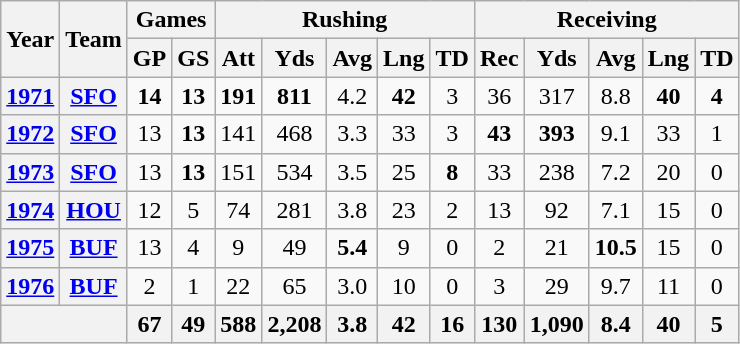<table class="wikitable" style="text-align:center;">
<tr>
<th rowspan="2">Year</th>
<th rowspan="2">Team</th>
<th colspan="2">Games</th>
<th colspan="5">Rushing</th>
<th colspan="5">Receiving</th>
</tr>
<tr>
<th>GP</th>
<th>GS</th>
<th>Att</th>
<th>Yds</th>
<th>Avg</th>
<th>Lng</th>
<th>TD</th>
<th>Rec</th>
<th>Yds</th>
<th>Avg</th>
<th>Lng</th>
<th>TD</th>
</tr>
<tr>
<th><a href='#'>1971</a></th>
<th><a href='#'>SFO</a></th>
<td><strong>14</strong></td>
<td><strong>13</strong></td>
<td><strong>191</strong></td>
<td><strong>811</strong></td>
<td>4.2</td>
<td><strong>42</strong></td>
<td>3</td>
<td>36</td>
<td>317</td>
<td>8.8</td>
<td><strong>40</strong></td>
<td><strong>4</strong></td>
</tr>
<tr>
<th><a href='#'>1972</a></th>
<th><a href='#'>SFO</a></th>
<td>13</td>
<td><strong>13</strong></td>
<td>141</td>
<td>468</td>
<td>3.3</td>
<td>33</td>
<td>3</td>
<td><strong>43</strong></td>
<td><strong>393</strong></td>
<td>9.1</td>
<td>33</td>
<td>1</td>
</tr>
<tr>
<th><a href='#'>1973</a></th>
<th><a href='#'>SFO</a></th>
<td>13</td>
<td><strong>13</strong></td>
<td>151</td>
<td>534</td>
<td>3.5</td>
<td>25</td>
<td><strong>8</strong></td>
<td>33</td>
<td>238</td>
<td>7.2</td>
<td>20</td>
<td>0</td>
</tr>
<tr>
<th><a href='#'>1974</a></th>
<th><a href='#'>HOU</a></th>
<td>12</td>
<td>5</td>
<td>74</td>
<td>281</td>
<td>3.8</td>
<td>23</td>
<td>2</td>
<td>13</td>
<td>92</td>
<td>7.1</td>
<td>15</td>
<td>0</td>
</tr>
<tr>
<th><a href='#'>1975</a></th>
<th><a href='#'>BUF</a></th>
<td>13</td>
<td>4</td>
<td>9</td>
<td>49</td>
<td><strong>5.4</strong></td>
<td>9</td>
<td>0</td>
<td>2</td>
<td>21</td>
<td><strong>10.5</strong></td>
<td>15</td>
<td>0</td>
</tr>
<tr>
<th><a href='#'>1976</a></th>
<th><a href='#'>BUF</a></th>
<td>2</td>
<td>1</td>
<td>22</td>
<td>65</td>
<td>3.0</td>
<td>10</td>
<td>0</td>
<td>3</td>
<td>29</td>
<td>9.7</td>
<td>11</td>
<td>0</td>
</tr>
<tr>
<th colspan="2"></th>
<th>67</th>
<th>49</th>
<th>588</th>
<th>2,208</th>
<th>3.8</th>
<th>42</th>
<th>16</th>
<th>130</th>
<th>1,090</th>
<th>8.4</th>
<th>40</th>
<th>5</th>
</tr>
</table>
